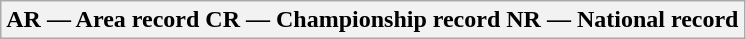<table class=wikitable>
<tr>
<th>AR — Area record  CR — Championship record  NR — National record</th>
</tr>
</table>
